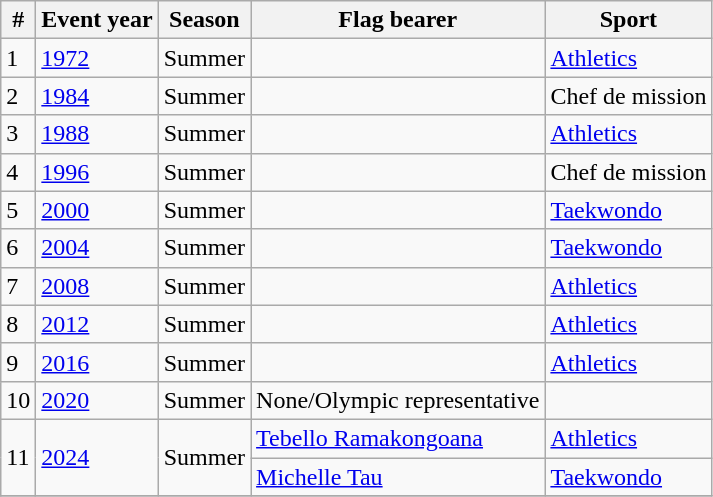<table class="wikitable sortable">
<tr>
<th>#</th>
<th>Event year</th>
<th>Season</th>
<th>Flag bearer</th>
<th>Sport</th>
</tr>
<tr>
<td>1</td>
<td><a href='#'>1972</a></td>
<td>Summer</td>
<td></td>
<td><a href='#'>Athletics</a></td>
</tr>
<tr>
<td>2</td>
<td><a href='#'>1984</a></td>
<td>Summer</td>
<td></td>
<td>Chef de mission</td>
</tr>
<tr>
<td>3</td>
<td><a href='#'>1988</a></td>
<td>Summer</td>
<td></td>
<td><a href='#'>Athletics</a></td>
</tr>
<tr>
<td>4</td>
<td><a href='#'>1996</a></td>
<td>Summer</td>
<td></td>
<td>Chef de mission</td>
</tr>
<tr>
<td>5</td>
<td><a href='#'>2000</a></td>
<td>Summer</td>
<td></td>
<td><a href='#'>Taekwondo</a></td>
</tr>
<tr>
<td>6</td>
<td><a href='#'>2004</a></td>
<td>Summer</td>
<td></td>
<td><a href='#'>Taekwondo</a></td>
</tr>
<tr>
<td>7</td>
<td><a href='#'>2008</a></td>
<td>Summer</td>
<td></td>
<td><a href='#'>Athletics</a></td>
</tr>
<tr>
<td>8</td>
<td><a href='#'>2012</a></td>
<td>Summer</td>
<td></td>
<td><a href='#'>Athletics</a></td>
</tr>
<tr>
<td>9</td>
<td><a href='#'>2016</a></td>
<td>Summer</td>
<td></td>
<td><a href='#'>Athletics</a></td>
</tr>
<tr>
<td>10</td>
<td><a href='#'>2020</a></td>
<td>Summer</td>
<td>None/Olympic representative </td>
<td></td>
</tr>
<tr>
<td rowspan=2>11</td>
<td rowspan=2><a href='#'>2024</a></td>
<td rowspan=2>Summer</td>
<td><a href='#'>Tebello Ramakongoana</a></td>
<td><a href='#'>Athletics</a></td>
</tr>
<tr>
<td><a href='#'>Michelle Tau</a></td>
<td><a href='#'>Taekwondo</a></td>
</tr>
<tr>
</tr>
</table>
